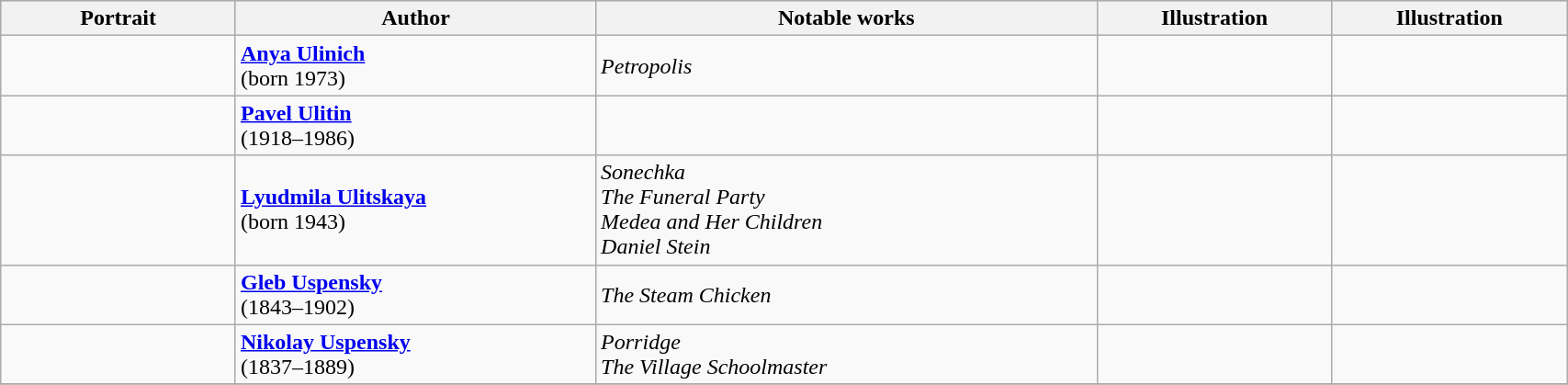<table class="wikitable" style="width:90%;">
<tr bgcolor="#cccccc">
<th width=15%>Portrait</th>
<th width=23%>Author</th>
<th width=32%>Notable works</th>
<th width=15%>Illustration</th>
<th width=15%>Illustration</th>
</tr>
<tr>
<td align=center></td>
<td><strong><a href='#'>Anya Ulinich</a></strong><br>(born 1973)</td>
<td><em>Petropolis</em></td>
<td align=center></td>
<td align=center></td>
</tr>
<tr>
<td align=center></td>
<td><strong><a href='#'>Pavel Ulitin</a></strong><br>(1918–1986)</td>
<td></td>
<td align=center></td>
<td align=center></td>
</tr>
<tr>
<td align=center></td>
<td><strong><a href='#'>Lyudmila Ulitskaya</a></strong><br>(born 1943)</td>
<td><em>Sonechka</em><br><em>The Funeral Party</em><br><em>Medea and Her Children</em><br><em>Daniel Stein</em></td>
<td align=center></td>
<td align=center></td>
</tr>
<tr>
<td align=center></td>
<td><strong><a href='#'>Gleb Uspensky</a></strong><br>(1843–1902)</td>
<td><em>The Steam Chicken</em></td>
<td align=center></td>
<td align=center></td>
</tr>
<tr>
<td align=center></td>
<td><strong><a href='#'>Nikolay Uspensky</a></strong><br>(1837–1889)</td>
<td><em>Porridge</em><br><em>The Village Schoolmaster</em></td>
<td align=center></td>
<td align=center></td>
</tr>
<tr>
</tr>
</table>
